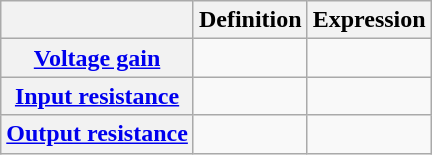<table class="wikitable" style="text-align:center">
<tr>
<th></th>
<th>Definition</th>
<th>Expression</th>
</tr>
<tr>
<th><strong><a href='#'>Voltage gain</a></strong></th>
<td></td>
<td></td>
</tr>
<tr>
<th><strong><a href='#'>Input resistance</a></strong></th>
<td></td>
<td></td>
</tr>
<tr>
<th><strong><a href='#'>Output resistance</a></strong></th>
<td></td>
<td></td>
</tr>
</table>
